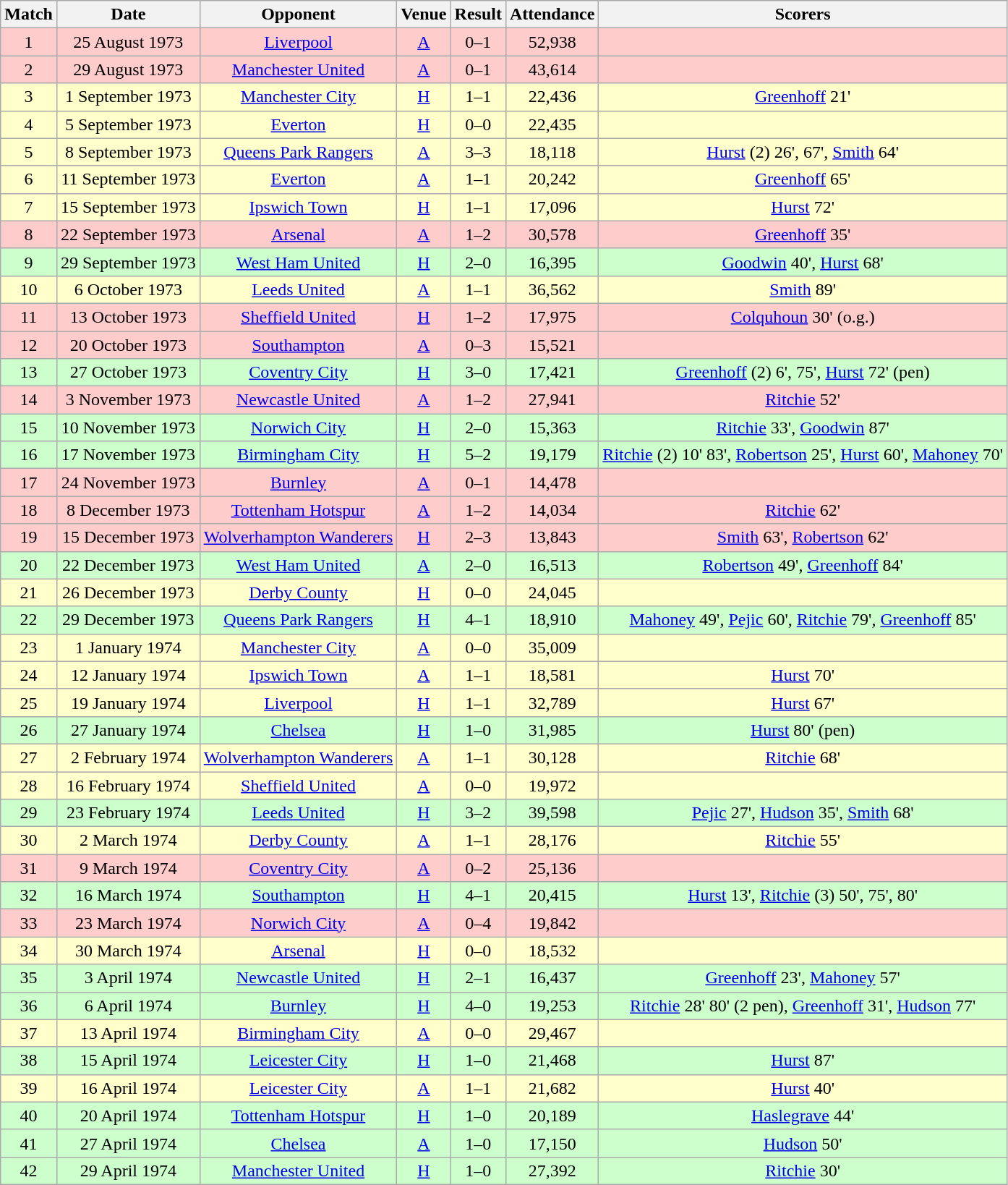<table class="wikitable" style="font-size:100%; text-align:center">
<tr>
<th>Match</th>
<th>Date</th>
<th>Opponent</th>
<th>Venue</th>
<th>Result</th>
<th>Attendance</th>
<th>Scorers</th>
</tr>
<tr style="background-color: #FFCCCC;">
<td>1</td>
<td>25 August 1973</td>
<td><a href='#'>Liverpool</a></td>
<td><a href='#'>A</a></td>
<td>0–1</td>
<td>52,938</td>
<td></td>
</tr>
<tr style="background-color: #FFCCCC;">
<td>2</td>
<td>29 August 1973</td>
<td><a href='#'>Manchester United</a></td>
<td><a href='#'>A</a></td>
<td>0–1</td>
<td>43,614</td>
<td></td>
</tr>
<tr style="background-color: #FFFFCC;">
<td>3</td>
<td>1 September 1973</td>
<td><a href='#'>Manchester City</a></td>
<td><a href='#'>H</a></td>
<td>1–1</td>
<td>22,436</td>
<td><a href='#'>Greenhoff</a> 21'</td>
</tr>
<tr style="background-color: #FFFFCC;">
<td>4</td>
<td>5 September 1973</td>
<td><a href='#'>Everton</a></td>
<td><a href='#'>H</a></td>
<td>0–0</td>
<td>22,435</td>
<td></td>
</tr>
<tr style="background-color: #FFFFCC;">
<td>5</td>
<td>8 September 1973</td>
<td><a href='#'>Queens Park Rangers</a></td>
<td><a href='#'>A</a></td>
<td>3–3</td>
<td>18,118</td>
<td><a href='#'>Hurst</a> (2) 26', 67', <a href='#'>Smith</a> 64'</td>
</tr>
<tr style="background-color: #FFFFCC;">
<td>6</td>
<td>11 September 1973</td>
<td><a href='#'>Everton</a></td>
<td><a href='#'>A</a></td>
<td>1–1</td>
<td>20,242</td>
<td><a href='#'>Greenhoff</a> 65'</td>
</tr>
<tr style="background-color: #FFFFCC;">
<td>7</td>
<td>15 September 1973</td>
<td><a href='#'>Ipswich Town</a></td>
<td><a href='#'>H</a></td>
<td>1–1</td>
<td>17,096</td>
<td><a href='#'>Hurst</a> 72'</td>
</tr>
<tr style="background-color: #FFCCCC;">
<td>8</td>
<td>22 September 1973</td>
<td><a href='#'>Arsenal</a></td>
<td><a href='#'>A</a></td>
<td>1–2</td>
<td>30,578</td>
<td><a href='#'>Greenhoff</a> 35'</td>
</tr>
<tr style="background-color: #CCFFCC;">
<td>9</td>
<td>29 September 1973</td>
<td><a href='#'>West Ham United</a></td>
<td><a href='#'>H</a></td>
<td>2–0</td>
<td>16,395</td>
<td><a href='#'>Goodwin</a> 40', <a href='#'>Hurst</a> 68'</td>
</tr>
<tr style="background-color: #FFFFCC;">
<td>10</td>
<td>6 October 1973</td>
<td><a href='#'>Leeds United</a></td>
<td><a href='#'>A</a></td>
<td>1–1</td>
<td>36,562</td>
<td><a href='#'>Smith</a> 89'</td>
</tr>
<tr style="background-color: #FFCCCC;">
<td>11</td>
<td>13 October 1973</td>
<td><a href='#'>Sheffield United</a></td>
<td><a href='#'>H</a></td>
<td>1–2</td>
<td>17,975</td>
<td><a href='#'>Colquhoun</a> 30' (o.g.)</td>
</tr>
<tr style="background-color: #FFCCCC;">
<td>12</td>
<td>20 October 1973</td>
<td><a href='#'>Southampton</a></td>
<td><a href='#'>A</a></td>
<td>0–3</td>
<td>15,521</td>
<td></td>
</tr>
<tr style="background-color: #CCFFCC;">
<td>13</td>
<td>27 October 1973</td>
<td><a href='#'>Coventry City</a></td>
<td><a href='#'>H</a></td>
<td>3–0</td>
<td>17,421</td>
<td><a href='#'>Greenhoff</a> (2) 6', 75', <a href='#'>Hurst</a> 72' (pen)</td>
</tr>
<tr style="background-color: #FFCCCC;">
<td>14</td>
<td>3 November 1973</td>
<td><a href='#'>Newcastle United</a></td>
<td><a href='#'>A</a></td>
<td>1–2</td>
<td>27,941</td>
<td><a href='#'>Ritchie</a> 52'</td>
</tr>
<tr style="background-color: #CCFFCC;">
<td>15</td>
<td>10 November 1973</td>
<td><a href='#'>Norwich City</a></td>
<td><a href='#'>H</a></td>
<td>2–0</td>
<td>15,363</td>
<td><a href='#'>Ritchie</a> 33', <a href='#'>Goodwin</a> 87'</td>
</tr>
<tr style="background-color: #CCFFCC;">
<td>16</td>
<td>17 November 1973</td>
<td><a href='#'>Birmingham City</a></td>
<td><a href='#'>H</a></td>
<td>5–2</td>
<td>19,179</td>
<td><a href='#'>Ritchie</a> (2) 10' 83', <a href='#'>Robertson</a> 25', <a href='#'>Hurst</a> 60', <a href='#'>Mahoney</a> 70'</td>
</tr>
<tr style="background-color: #FFCCCC;">
<td>17</td>
<td>24 November 1973</td>
<td><a href='#'>Burnley</a></td>
<td><a href='#'>A</a></td>
<td>0–1</td>
<td>14,478</td>
<td></td>
</tr>
<tr style="background-color: #FFCCCC;">
<td>18</td>
<td>8 December 1973</td>
<td><a href='#'>Tottenham Hotspur</a></td>
<td><a href='#'>A</a></td>
<td>1–2</td>
<td>14,034</td>
<td><a href='#'>Ritchie</a> 62'</td>
</tr>
<tr style="background-color: #FFCCCC;">
<td>19</td>
<td>15 December 1973</td>
<td><a href='#'>Wolverhampton Wanderers</a></td>
<td><a href='#'>H</a></td>
<td>2–3</td>
<td>13,843</td>
<td><a href='#'>Smith</a> 63', <a href='#'>Robertson</a> 62'</td>
</tr>
<tr style="background-color: #CCFFCC;">
<td>20</td>
<td>22 December 1973</td>
<td><a href='#'>West Ham United</a></td>
<td><a href='#'>A</a></td>
<td>2–0</td>
<td>16,513</td>
<td><a href='#'>Robertson</a> 49', <a href='#'>Greenhoff</a> 84'</td>
</tr>
<tr style="background-color: #FFFFCC;">
<td>21</td>
<td>26 December 1973</td>
<td><a href='#'>Derby County</a></td>
<td><a href='#'>H</a></td>
<td>0–0</td>
<td>24,045</td>
<td></td>
</tr>
<tr style="background-color: #CCFFCC;">
<td>22</td>
<td>29 December 1973</td>
<td><a href='#'>Queens Park Rangers</a></td>
<td><a href='#'>H</a></td>
<td>4–1</td>
<td>18,910</td>
<td><a href='#'>Mahoney</a> 49', <a href='#'>Pejic</a> 60', <a href='#'>Ritchie</a> 79', <a href='#'>Greenhoff</a> 85'</td>
</tr>
<tr style="background-color: #FFFFCC;">
<td>23</td>
<td>1 January 1974</td>
<td><a href='#'>Manchester City</a></td>
<td><a href='#'>A</a></td>
<td>0–0</td>
<td>35,009</td>
<td></td>
</tr>
<tr style="background-color: #FFFFCC;">
<td>24</td>
<td>12 January 1974</td>
<td><a href='#'>Ipswich Town</a></td>
<td><a href='#'>A</a></td>
<td>1–1</td>
<td>18,581</td>
<td><a href='#'>Hurst</a> 70'</td>
</tr>
<tr style="background-color: #FFFFCC;">
<td>25</td>
<td>19 January 1974</td>
<td><a href='#'>Liverpool</a></td>
<td><a href='#'>H</a></td>
<td>1–1</td>
<td>32,789</td>
<td><a href='#'>Hurst</a> 67'</td>
</tr>
<tr style="background-color: #CCFFCC;">
<td>26</td>
<td>27 January 1974</td>
<td><a href='#'>Chelsea</a></td>
<td><a href='#'>H</a></td>
<td>1–0</td>
<td>31,985</td>
<td><a href='#'>Hurst</a> 80' (pen)</td>
</tr>
<tr style="background-color: #FFFFCC;">
<td>27</td>
<td>2 February 1974</td>
<td><a href='#'>Wolverhampton Wanderers</a></td>
<td><a href='#'>A</a></td>
<td>1–1</td>
<td>30,128</td>
<td><a href='#'>Ritchie</a> 68'</td>
</tr>
<tr style="background-color: #FFFFCC;">
<td>28</td>
<td>16 February 1974</td>
<td><a href='#'>Sheffield United</a></td>
<td><a href='#'>A</a></td>
<td>0–0</td>
<td>19,972</td>
<td></td>
</tr>
<tr style="background-color: #CCFFCC;">
<td>29</td>
<td>23 February 1974</td>
<td><a href='#'>Leeds United</a></td>
<td><a href='#'>H</a></td>
<td>3–2</td>
<td>39,598</td>
<td><a href='#'>Pejic</a> 27', <a href='#'>Hudson</a> 35', <a href='#'>Smith</a> 68'</td>
</tr>
<tr style="background-color: #FFFFCC;">
<td>30</td>
<td>2 March 1974</td>
<td><a href='#'>Derby County</a></td>
<td><a href='#'>A</a></td>
<td>1–1</td>
<td>28,176</td>
<td><a href='#'>Ritchie</a> 55'</td>
</tr>
<tr style="background-color: #FFCCCC;">
<td>31</td>
<td>9 March 1974</td>
<td><a href='#'>Coventry City</a></td>
<td><a href='#'>A</a></td>
<td>0–2</td>
<td>25,136</td>
<td></td>
</tr>
<tr style="background-color: #CCFFCC;">
<td>32</td>
<td>16 March 1974</td>
<td><a href='#'>Southampton</a></td>
<td><a href='#'>H</a></td>
<td>4–1</td>
<td>20,415</td>
<td><a href='#'>Hurst</a> 13', <a href='#'>Ritchie</a> (3) 50', 75', 80'</td>
</tr>
<tr style="background-color: #FFCCCC;">
<td>33</td>
<td>23 March 1974</td>
<td><a href='#'>Norwich City</a></td>
<td><a href='#'>A</a></td>
<td>0–4</td>
<td>19,842</td>
<td></td>
</tr>
<tr style="background-color: #FFFFCC;">
<td>34</td>
<td>30 March 1974</td>
<td><a href='#'>Arsenal</a></td>
<td><a href='#'>H</a></td>
<td>0–0</td>
<td>18,532</td>
<td></td>
</tr>
<tr style="background-color: #CCFFCC;">
<td>35</td>
<td>3 April 1974</td>
<td><a href='#'>Newcastle United</a></td>
<td><a href='#'>H</a></td>
<td>2–1</td>
<td>16,437</td>
<td><a href='#'>Greenhoff</a> 23', <a href='#'>Mahoney</a> 57'</td>
</tr>
<tr style="background-color: #CCFFCC;">
<td>36</td>
<td>6 April 1974</td>
<td><a href='#'>Burnley</a></td>
<td><a href='#'>H</a></td>
<td>4–0</td>
<td>19,253</td>
<td><a href='#'>Ritchie</a> 28' 80' (2 pen), <a href='#'>Greenhoff</a> 31', <a href='#'>Hudson</a> 77'</td>
</tr>
<tr style="background-color: #FFFFCC;">
<td>37</td>
<td>13 April 1974</td>
<td><a href='#'>Birmingham City</a></td>
<td><a href='#'>A</a></td>
<td>0–0</td>
<td>29,467</td>
<td></td>
</tr>
<tr style="background-color: #CCFFCC;">
<td>38</td>
<td>15 April 1974</td>
<td><a href='#'>Leicester City</a></td>
<td><a href='#'>H</a></td>
<td>1–0</td>
<td>21,468</td>
<td><a href='#'>Hurst</a> 87'</td>
</tr>
<tr style="background-color: #FFFFCC;">
<td>39</td>
<td>16 April 1974</td>
<td><a href='#'>Leicester City</a></td>
<td><a href='#'>A</a></td>
<td>1–1</td>
<td>21,682</td>
<td><a href='#'>Hurst</a> 40'</td>
</tr>
<tr style="background-color: #CCFFCC;">
<td>40</td>
<td>20 April 1974</td>
<td><a href='#'>Tottenham Hotspur</a></td>
<td><a href='#'>H</a></td>
<td>1–0</td>
<td>20,189</td>
<td><a href='#'>Haslegrave</a> 44'</td>
</tr>
<tr style="background-color: #CCFFCC;">
<td>41</td>
<td>27 April 1974</td>
<td><a href='#'>Chelsea</a></td>
<td><a href='#'>A</a></td>
<td>1–0</td>
<td>17,150</td>
<td><a href='#'>Hudson</a> 50'</td>
</tr>
<tr style="background-color: #CCFFCC;">
<td>42</td>
<td>29 April 1974</td>
<td><a href='#'>Manchester United</a></td>
<td><a href='#'>H</a></td>
<td>1–0</td>
<td>27,392</td>
<td><a href='#'>Ritchie</a> 30'</td>
</tr>
</table>
